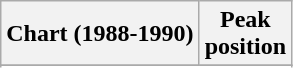<table class="wikitable sortable plainrowheaders">
<tr>
<th>Chart (1988-1990)</th>
<th>Peak<br>position</th>
</tr>
<tr>
</tr>
<tr>
</tr>
<tr>
</tr>
<tr>
</tr>
<tr>
</tr>
<tr>
</tr>
</table>
